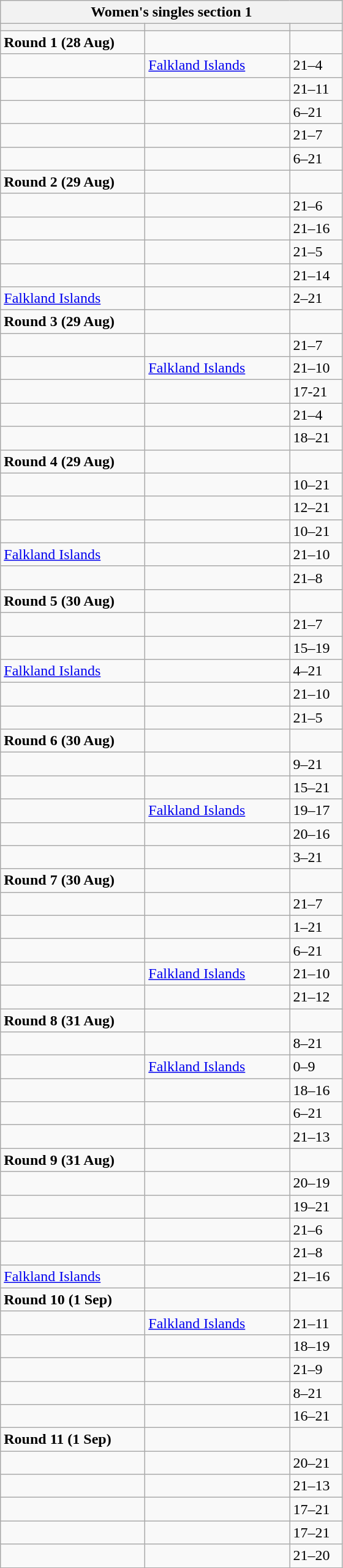<table class="wikitable">
<tr>
<th colspan="3">Women's singles section 1</th>
</tr>
<tr>
<th width=150></th>
<th width=150></th>
<th width=50></th>
</tr>
<tr>
<td><strong>Round 1 (28 Aug)</strong></td>
<td></td>
<td></td>
</tr>
<tr>
<td></td>
<td> <a href='#'>Falkland Islands</a></td>
<td>21–4</td>
</tr>
<tr>
<td></td>
<td></td>
<td>21–11</td>
</tr>
<tr>
<td></td>
<td></td>
<td>6–21</td>
</tr>
<tr>
<td></td>
<td></td>
<td>21–7</td>
</tr>
<tr>
<td></td>
<td></td>
<td>6–21</td>
</tr>
<tr>
<td><strong>Round 2 (29 Aug)</strong></td>
<td></td>
<td></td>
</tr>
<tr>
<td></td>
<td></td>
<td>21–6</td>
</tr>
<tr>
<td></td>
<td></td>
<td>21–16</td>
</tr>
<tr>
<td></td>
<td></td>
<td>21–5</td>
</tr>
<tr>
<td></td>
<td></td>
<td>21–14</td>
</tr>
<tr>
<td> <a href='#'>Falkland Islands</a></td>
<td></td>
<td>2–21</td>
</tr>
<tr>
<td><strong>Round 3 (29 Aug)</strong></td>
<td></td>
<td></td>
</tr>
<tr>
<td></td>
<td></td>
<td>21–7</td>
</tr>
<tr>
<td></td>
<td> <a href='#'>Falkland Islands</a></td>
<td>21–10</td>
</tr>
<tr>
<td></td>
<td></td>
<td>17-21</td>
</tr>
<tr>
<td></td>
<td></td>
<td>21–4</td>
</tr>
<tr>
<td></td>
<td></td>
<td>18–21</td>
</tr>
<tr>
<td><strong>Round 4 (29 Aug)</strong></td>
<td></td>
<td></td>
</tr>
<tr>
<td></td>
<td></td>
<td>10–21</td>
</tr>
<tr>
<td></td>
<td></td>
<td>12–21</td>
</tr>
<tr>
<td></td>
<td></td>
<td>10–21</td>
</tr>
<tr>
<td> <a href='#'>Falkland Islands</a></td>
<td></td>
<td>21–10</td>
</tr>
<tr>
<td></td>
<td></td>
<td>21–8</td>
</tr>
<tr>
<td><strong>Round 5 (30 Aug)</strong></td>
<td></td>
<td></td>
</tr>
<tr>
<td></td>
<td></td>
<td>21–7</td>
</tr>
<tr>
<td></td>
<td></td>
<td>15–19</td>
</tr>
<tr>
<td> <a href='#'>Falkland Islands</a></td>
<td></td>
<td>4–21</td>
</tr>
<tr>
<td></td>
<td></td>
<td>21–10</td>
</tr>
<tr>
<td></td>
<td></td>
<td>21–5</td>
</tr>
<tr>
<td><strong>Round 6  (30 Aug)</strong></td>
<td></td>
<td></td>
</tr>
<tr>
<td></td>
<td></td>
<td>9–21</td>
</tr>
<tr>
<td></td>
<td></td>
<td>15–21</td>
</tr>
<tr>
<td></td>
<td> <a href='#'>Falkland Islands</a></td>
<td>19–17</td>
</tr>
<tr>
<td></td>
<td></td>
<td>20–16</td>
</tr>
<tr>
<td></td>
<td></td>
<td>3–21</td>
</tr>
<tr>
<td><strong>Round 7 (30 Aug)</strong></td>
<td></td>
<td></td>
</tr>
<tr>
<td></td>
<td></td>
<td>21–7</td>
</tr>
<tr>
<td></td>
<td></td>
<td>1–21</td>
</tr>
<tr>
<td></td>
<td></td>
<td>6–21</td>
</tr>
<tr>
<td></td>
<td> <a href='#'>Falkland Islands</a></td>
<td>21–10</td>
</tr>
<tr>
<td></td>
<td></td>
<td>21–12</td>
</tr>
<tr>
<td><strong>Round 8 (31 Aug)</strong></td>
<td></td>
<td></td>
</tr>
<tr>
<td></td>
<td></td>
<td>8–21</td>
</tr>
<tr>
<td></td>
<td> <a href='#'>Falkland Islands</a></td>
<td>0–9</td>
</tr>
<tr>
<td></td>
<td></td>
<td>18–16</td>
</tr>
<tr>
<td></td>
<td></td>
<td>6–21</td>
</tr>
<tr>
<td></td>
<td></td>
<td>21–13</td>
</tr>
<tr>
<td><strong>Round 9 (31 Aug)</strong></td>
<td></td>
<td></td>
</tr>
<tr>
<td></td>
<td></td>
<td>20–19</td>
</tr>
<tr>
<td></td>
<td></td>
<td>19–21</td>
</tr>
<tr>
<td></td>
<td></td>
<td>21–6</td>
</tr>
<tr>
<td></td>
<td></td>
<td>21–8</td>
</tr>
<tr>
<td> <a href='#'>Falkland Islands</a></td>
<td></td>
<td>21–16</td>
</tr>
<tr>
<td><strong>Round 10 (1 Sep)</strong></td>
<td></td>
<td></td>
</tr>
<tr>
<td></td>
<td> <a href='#'>Falkland Islands</a></td>
<td>21–11</td>
</tr>
<tr>
<td></td>
<td></td>
<td>18–19</td>
</tr>
<tr>
<td></td>
<td></td>
<td>21–9</td>
</tr>
<tr>
<td></td>
<td></td>
<td>8–21</td>
</tr>
<tr>
<td></td>
<td></td>
<td>16–21</td>
</tr>
<tr>
<td><strong>Round 11 (1 Sep)</strong></td>
<td></td>
<td></td>
</tr>
<tr>
<td></td>
<td></td>
<td>20–21</td>
</tr>
<tr>
<td></td>
<td></td>
<td>21–13</td>
</tr>
<tr>
<td></td>
<td></td>
<td>17–21</td>
</tr>
<tr>
<td></td>
<td></td>
<td>17–21</td>
</tr>
<tr>
<td></td>
<td></td>
<td>21–20</td>
</tr>
</table>
